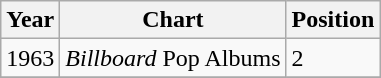<table class="wikitable">
<tr>
<th>Year</th>
<th>Chart</th>
<th>Position</th>
</tr>
<tr>
<td>1963</td>
<td><em>Billboard</em> Pop Albums</td>
<td>2</td>
</tr>
<tr>
</tr>
</table>
